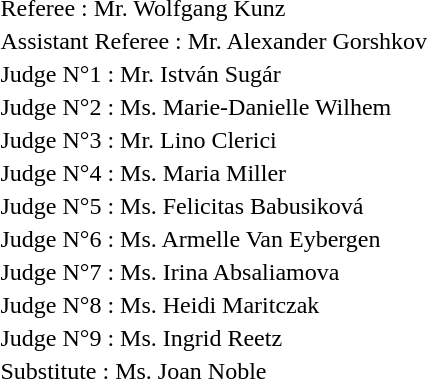<table>
<tr>
<td>Referee : Mr. Wolfgang Kunz</td>
</tr>
<tr>
<td>Assistant Referee : Mr. Alexander Gorshkov</td>
</tr>
<tr>
<td>Judge N°1 : Mr. István Sugár </td>
</tr>
<tr>
<td>Judge N°2 : Ms. Marie-Danielle Wilhem </td>
</tr>
<tr>
<td>Judge N°3 : Mr. Lino Clerici </td>
</tr>
<tr>
<td>Judge N°4 : Ms. Maria Miller </td>
</tr>
<tr>
<td>Judge N°5 : Ms. Felicitas Babusiková </td>
</tr>
<tr>
<td>Judge N°6 : Ms. Armelle Van Eybergen </td>
</tr>
<tr>
<td>Judge N°7 : Ms. Irina Absaliamova </td>
</tr>
<tr>
<td>Judge N°8 : Ms. Heidi Maritczak </td>
</tr>
<tr>
<td>Judge N°9 : Ms. Ingrid Reetz </td>
</tr>
<tr>
<td>Substitute : Ms. Joan Noble </td>
</tr>
</table>
